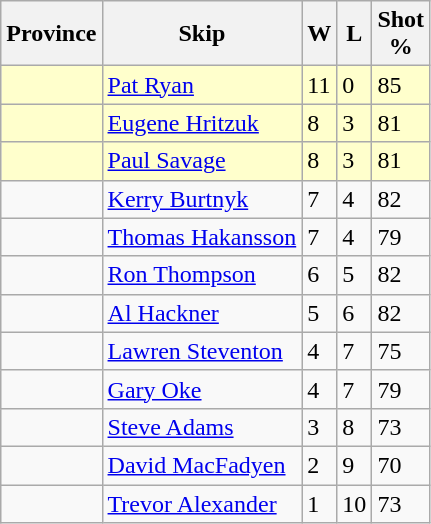<table class="wikitable">
<tr>
<th>Province</th>
<th>Skip</th>
<th>W</th>
<th>L</th>
<th>Shot <br> %</th>
</tr>
<tr bgcolor=#ffffcc>
<td></td>
<td><a href='#'>Pat Ryan</a></td>
<td>11</td>
<td>0</td>
<td>85</td>
</tr>
<tr bgcolor=#ffffcc>
<td></td>
<td><a href='#'>Eugene Hritzuk</a></td>
<td>8</td>
<td>3</td>
<td>81</td>
</tr>
<tr bgcolor=#ffffcc>
<td></td>
<td><a href='#'>Paul Savage</a></td>
<td>8</td>
<td>3</td>
<td>81</td>
</tr>
<tr>
<td></td>
<td><a href='#'>Kerry Burtnyk</a></td>
<td>7</td>
<td>4</td>
<td>82</td>
</tr>
<tr>
<td></td>
<td><a href='#'>Thomas Hakansson</a></td>
<td>7</td>
<td>4</td>
<td>79</td>
</tr>
<tr>
<td></td>
<td><a href='#'>Ron Thompson</a></td>
<td>6</td>
<td>5</td>
<td>82</td>
</tr>
<tr>
<td></td>
<td><a href='#'>Al Hackner</a></td>
<td>5</td>
<td>6</td>
<td>82</td>
</tr>
<tr>
<td></td>
<td><a href='#'>Lawren Steventon</a></td>
<td>4</td>
<td>7</td>
<td>75</td>
</tr>
<tr>
<td></td>
<td><a href='#'>Gary Oke</a></td>
<td>4</td>
<td>7</td>
<td>79</td>
</tr>
<tr>
<td></td>
<td><a href='#'>Steve Adams</a></td>
<td>3</td>
<td>8</td>
<td>73</td>
</tr>
<tr>
<td></td>
<td><a href='#'>David MacFadyen</a></td>
<td>2</td>
<td>9</td>
<td>70</td>
</tr>
<tr>
<td></td>
<td><a href='#'>Trevor Alexander</a></td>
<td>1</td>
<td>10</td>
<td>73</td>
</tr>
</table>
